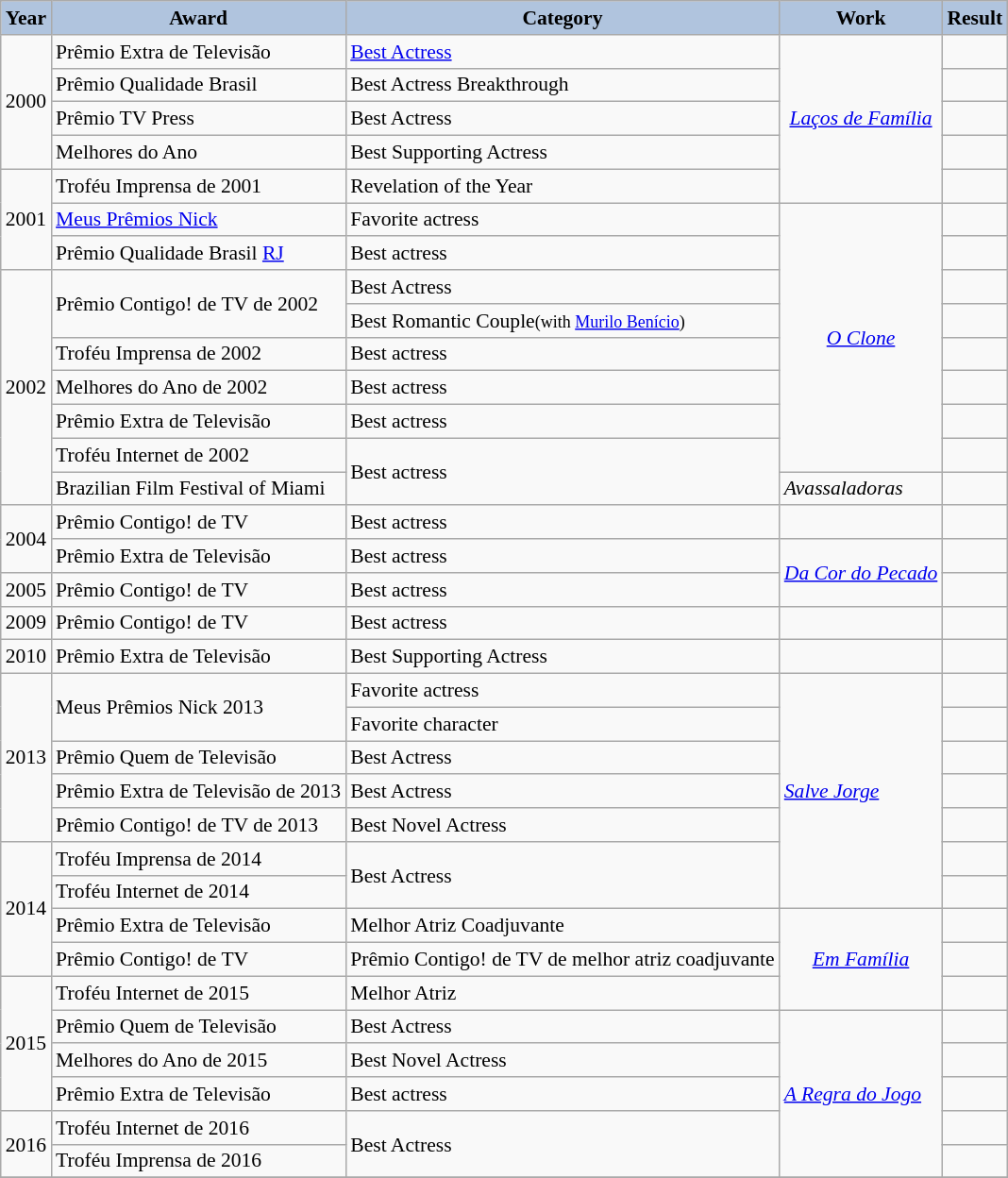<table class="wikitable" style="font-size:90%;">
<tr>
<th style="background:#B0C4DE;">Year</th>
<th style="background:#B0C4DE;">Award</th>
<th style="background:#B0C4DE;">Category</th>
<th style="background:#B0C4DE;">Work</th>
<th style="background:#B0C4DE;">Result</th>
</tr>
<tr>
<td rowspan=4>2000</td>
<td>Prêmio Extra de Televisão</td>
<td><a href='#'>Best Actress</a></td>
<td rowspan=5 style="text-align:center;"><em><a href='#'>Laços de Família</a></em></td>
<td></td>
</tr>
<tr>
<td>Prêmio Qualidade Brasil</td>
<td>Best Actress Breakthrough</td>
<td></td>
</tr>
<tr>
<td>Prêmio TV Press</td>
<td>Best Actress</td>
<td></td>
</tr>
<tr>
<td>Melhores do Ano</td>
<td>Best Supporting Actress</td>
<td></td>
</tr>
<tr>
<td rowspan=3>2001</td>
<td>Troféu Imprensa de 2001</td>
<td>Revelation of the Year</td>
<td></td>
</tr>
<tr>
<td><a href='#'>Meus Prêmios Nick</a></td>
<td>Favorite actress</td>
<td rowspan=8 style="text-align:center;"><em><a href='#'>O Clone</a></em></td>
<td></td>
</tr>
<tr>
<td>Prêmio Qualidade Brasil <a href='#'>RJ</a></td>
<td>Best actress</td>
<td></td>
</tr>
<tr>
<td rowspan="7">2002</td>
<td rowspan="2">Prêmio Contigo! de TV de 2002</td>
<td>Best Actress</td>
<td></td>
</tr>
<tr>
<td>Best Romantic Couple<small>(with <a href='#'>Murilo Benício</a>)</small></td>
<td></td>
</tr>
<tr>
<td>Troféu Imprensa de 2002</td>
<td>Best actress</td>
<td></td>
</tr>
<tr>
<td>Melhores do Ano de 2002</td>
<td>Best actress</td>
<td></td>
</tr>
<tr>
<td>Prêmio Extra de Televisão</td>
<td>Best actress</td>
<td></td>
</tr>
<tr>
<td>Troféu Internet de 2002</td>
<td rowspan=2>Best actress</td>
<td></td>
</tr>
<tr>
<td>Brazilian Film Festival of Miami</td>
<td><div><em>Avassaladoras</em></div></td>
<td></td>
</tr>
<tr>
<td rowspan=2>2004</td>
<td>Prêmio Contigo! de TV</td>
<td>Best actress</td>
<td></td>
<td></td>
</tr>
<tr>
<td>Prêmio Extra de Televisão</td>
<td>Best actress</td>
<td rowspan=2 style="text-align:center;"><em><a href='#'>Da Cor do Pecado</a></em></td>
<td></td>
</tr>
<tr>
<td>2005</td>
<td>Prêmio Contigo! de TV</td>
<td>Best actress</td>
<td></td>
</tr>
<tr>
<td>2009</td>
<td>Prêmio Contigo! de TV</td>
<td>Best actress</td>
<td></td>
<td></td>
</tr>
<tr>
<td>2010</td>
<td>Prêmio Extra de Televisão</td>
<td>Best Supporting Actress</td>
<td></td>
<td></td>
</tr>
<tr>
<td rowspan=5>2013</td>
<td rowspan=2>Meus Prêmios Nick 2013</td>
<td>Favorite actress</td>
<td rowspan=7><div><em><a href='#'>Salve Jorge</a></em></div></td>
<td></td>
</tr>
<tr>
<td>Favorite character</td>
<td></td>
</tr>
<tr>
<td>Prêmio Quem de Televisão</td>
<td>Best Actress</td>
<td></td>
</tr>
<tr>
<td>Prêmio Extra de Televisão de 2013</td>
<td>Best Actress</td>
<td></td>
</tr>
<tr>
<td>Prêmio Contigo! de TV de 2013</td>
<td>Best Novel Actress</td>
<td></td>
</tr>
<tr>
<td rowspan=4>2014</td>
<td>Troféu Imprensa de 2014</td>
<td rowspan=2>Best Actress</td>
<td></td>
</tr>
<tr>
<td>Troféu Internet de 2014</td>
<td></td>
</tr>
<tr>
<td>Prêmio Extra de Televisão</td>
<td>Melhor Atriz Coadjuvante</td>
<td rowspan=3 style="text-align:center;"><em><a href='#'>Em Família</a></em></td>
<td></td>
</tr>
<tr>
<td>Prêmio Contigo! de TV</td>
<td>Prêmio Contigo! de TV de melhor atriz coadjuvante</td>
<td></td>
</tr>
<tr>
<td rowspan=4>2015</td>
<td>Troféu Internet de 2015</td>
<td>Melhor Atriz</td>
<td></td>
</tr>
<tr>
<td>Prêmio Quem de Televisão</td>
<td>Best Actress</td>
<td rowspan=5><div><em><a href='#'>A Regra do Jogo</a></em></div></td>
<td></td>
</tr>
<tr>
<td>Melhores do Ano de 2015</td>
<td>Best Novel Actress</td>
<td></td>
</tr>
<tr>
<td>Prêmio Extra de Televisão</td>
<td>Best actress</td>
<td></td>
</tr>
<tr>
<td rowspan=2>2016</td>
<td>Troféu Internet de 2016</td>
<td rowspan=2>Best Actress</td>
<td></td>
</tr>
<tr>
<td>Troféu Imprensa de 2016</td>
<td></td>
</tr>
<tr>
</tr>
</table>
